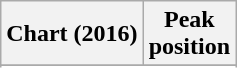<table class="wikitable sortable plainrowheaders" style="text-align:center">
<tr>
<th>Chart (2016)</th>
<th>Peak<br>position</th>
</tr>
<tr>
</tr>
<tr>
</tr>
<tr>
</tr>
<tr>
</tr>
<tr>
</tr>
<tr>
</tr>
<tr>
</tr>
</table>
